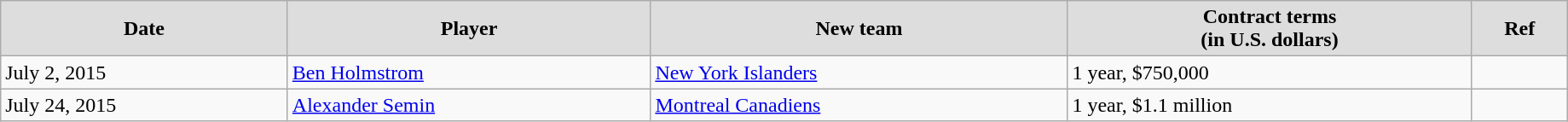<table class="wikitable" width=97%>
<tr align="center" bgcolor="#dddddd">
<td><strong>Date</strong></td>
<td><strong>Player</strong></td>
<td><strong>New team</strong></td>
<td><strong>Contract terms</strong><br><strong>(in U.S. dollars)</strong></td>
<td><strong>Ref</strong></td>
</tr>
<tr>
<td>July 2, 2015</td>
<td><a href='#'>Ben Holmstrom</a></td>
<td><a href='#'>New York Islanders</a></td>
<td>1 year, $750,000</td>
<td></td>
</tr>
<tr>
<td>July 24, 2015</td>
<td><a href='#'>Alexander Semin</a></td>
<td><a href='#'>Montreal Canadiens</a></td>
<td>1 year, $1.1 million</td>
<td></td>
</tr>
</table>
